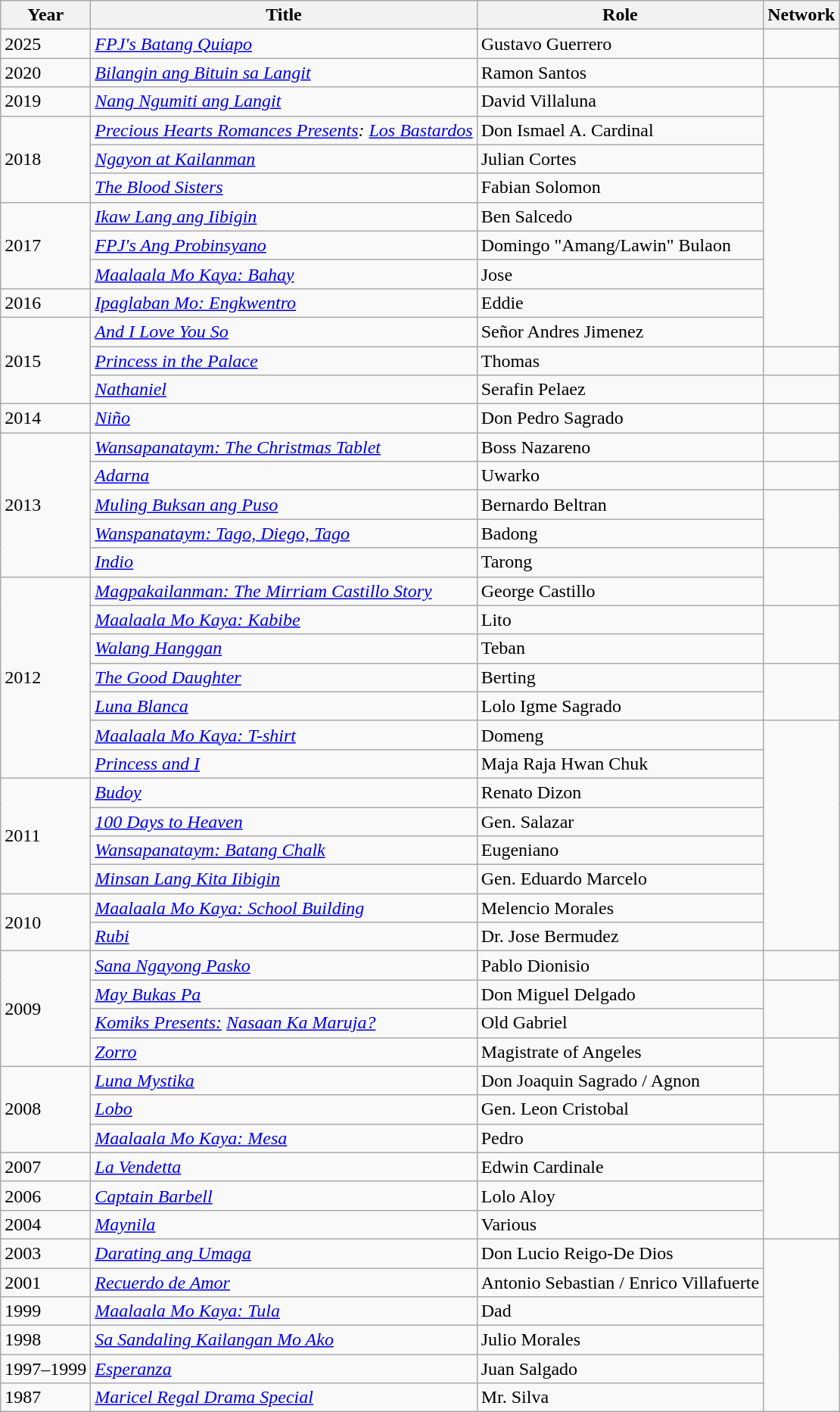<table class="wikitable">
<tr>
<th>Year</th>
<th>Title</th>
<th>Role</th>
<th>Network</th>
</tr>
<tr>
<td>2025</td>
<td><em><a href='#'>FPJ's Batang Quiapo</a></em></td>
<td>Gustavo Guerrero</td>
<td></td>
</tr>
<tr>
<td>2020</td>
<td><em><a href='#'>Bilangin ang Bituin sa Langit</a></em></td>
<td>Ramon Santos</td>
<td></td>
</tr>
<tr>
<td>2019</td>
<td><em><a href='#'>Nang Ngumiti ang Langit</a></em></td>
<td>David Villaluna</td>
<td rowspan="9"></td>
</tr>
<tr>
<td rowspan="3">2018</td>
<td><em><a href='#'>Precious Hearts Romances Presents</a>: <a href='#'>Los Bastardos</a></em></td>
<td>Don Ismael A. Cardinal</td>
</tr>
<tr>
<td><em><a href='#'>Ngayon at Kailanman</a></em></td>
<td>Julian Cortes</td>
</tr>
<tr>
<td><em><a href='#'>The Blood Sisters</a></em></td>
<td>Fabian Solomon</td>
</tr>
<tr>
<td rowspan="3">2017</td>
<td><em><a href='#'>Ikaw Lang ang Iibigin</a></em></td>
<td>Ben Salcedo</td>
</tr>
<tr>
<td><em><a href='#'>FPJ's Ang Probinsyano</a></em></td>
<td>Domingo "Amang/Lawin" Bulaon</td>
</tr>
<tr>
<td><em><a href='#'> Maalaala Mo Kaya: Bahay</a></em></td>
<td>Jose</td>
</tr>
<tr>
<td>2016</td>
<td><em><a href='#'>Ipaglaban Mo: Engkwentro</a></em></td>
<td>Eddie</td>
</tr>
<tr>
<td rowspan="3">2015</td>
<td><em><a href='#'>And I Love You So</a></em></td>
<td>Señor Andres Jimenez</td>
</tr>
<tr>
<td><em><a href='#'>Princess in the Palace</a></em></td>
<td>Thomas</td>
<td></td>
</tr>
<tr>
<td><em><a href='#'>Nathaniel</a></em></td>
<td>Serafin Pelaez</td>
<td></td>
</tr>
<tr>
<td>2014</td>
<td><em><a href='#'>Niño</a></em></td>
<td>Don Pedro Sagrado</td>
<td></td>
</tr>
<tr>
<td rowspan="5">2013</td>
<td><em><a href='#'> Wansapanataym: The Christmas Tablet</a></em></td>
<td>Boss Nazareno</td>
<td></td>
</tr>
<tr>
<td><em><a href='#'>Adarna</a></em></td>
<td>Uwarko</td>
<td></td>
</tr>
<tr>
<td><em><a href='#'>Muling Buksan ang Puso</a></em></td>
<td>Bernardo Beltran</td>
<td rowspan="2"></td>
</tr>
<tr>
<td><em><a href='#'>Wanspanataym: Tago, Diego, Tago</a></em></td>
<td>Badong</td>
</tr>
<tr>
<td><em><a href='#'>Indio</a></em></td>
<td>Tarong</td>
<td Rowspan="2"></td>
</tr>
<tr>
<td rowspan="7">2012</td>
<td><em><a href='#'>Magpakailanman: The Mirriam Castillo Story</a></em></td>
<td>George Castillo</td>
</tr>
<tr>
<td><em><a href='#'>Maalaala Mo Kaya: Kabibe</a></em></td>
<td>Lito</td>
<td rowspan="2"></td>
</tr>
<tr>
<td><em><a href='#'>Walang Hanggan</a></em></td>
<td>Teban</td>
</tr>
<tr>
<td><em><a href='#'>The Good Daughter</a></em></td>
<td>Berting</td>
<td rowspan="2"></td>
</tr>
<tr>
<td><em><a href='#'>Luna Blanca</a></em></td>
<td>Lolo Igme Sagrado</td>
</tr>
<tr>
<td><em><a href='#'>Maalaala Mo Kaya: T-shirt</a></em></td>
<td>Domeng</td>
<td rowspan="8"></td>
</tr>
<tr>
<td><em><a href='#'>Princess and I</a></em></td>
<td>Maja Raja Hwan Chuk</td>
</tr>
<tr>
<td rowspan="4">2011</td>
<td><em><a href='#'>Budoy</a></em></td>
<td>Renato Dizon</td>
</tr>
<tr>
<td><em><a href='#'>100 Days to Heaven</a></em></td>
<td>Gen. Salazar</td>
</tr>
<tr>
<td><em><a href='#'>Wansapanataym: Batang Chalk</a></em></td>
<td>Eugeniano</td>
</tr>
<tr>
<td><em><a href='#'>Minsan Lang Kita Iibigin</a></em></td>
<td>Gen. Eduardo Marcelo</td>
</tr>
<tr>
<td rowspan="2">2010</td>
<td><em><a href='#'>Maalaala Mo Kaya: School Building</a></em></td>
<td>Melencio Morales</td>
</tr>
<tr>
<td><em><a href='#'>Rubi</a></em></td>
<td>Dr. Jose Bermudez</td>
</tr>
<tr>
<td rowspan="4">2009</td>
<td><em><a href='#'>Sana Ngayong Pasko</a></em></td>
<td>Pablo Dionisio</td>
<td></td>
</tr>
<tr>
<td><em><a href='#'>May Bukas Pa</a></em></td>
<td>Don Miguel Delgado</td>
<td rowspan="2"></td>
</tr>
<tr>
<td><em><a href='#'>Komiks Presents:</a> <a href='#'>Nasaan Ka Maruja?</a></em></td>
<td>Old Gabriel</td>
</tr>
<tr>
<td><em><a href='#'>Zorro</a></em></td>
<td>Magistrate of Angeles</td>
<td rowspan="2"></td>
</tr>
<tr>
<td rowspan="3">2008</td>
<td><em><a href='#'>Luna Mystika</a></em></td>
<td>Don Joaquin Sagrado / Agnon</td>
</tr>
<tr>
<td><em><a href='#'>Lobo</a></em></td>
<td>Gen. Leon Cristobal</td>
<td rowspan="2"></td>
</tr>
<tr>
<td><em><a href='#'> Maalaala Mo Kaya: Mesa</a></em></td>
<td>Pedro</td>
</tr>
<tr>
<td>2007</td>
<td><em><a href='#'>La Vendetta</a></em></td>
<td>Edwin Cardinale</td>
<td rowspan="3"></td>
</tr>
<tr>
<td>2006</td>
<td><em><a href='#'>Captain Barbell</a></em></td>
<td>Lolo Aloy</td>
</tr>
<tr>
<td>2004</td>
<td><em><a href='#'>Maynila</a></em></td>
<td>Various</td>
</tr>
<tr>
<td>2003</td>
<td><em><a href='#'>Darating ang Umaga</a></em></td>
<td>Don Lucio Reigo-De Dios</td>
<td rowspan="6"></td>
</tr>
<tr>
<td>2001</td>
<td><em><a href='#'>Recuerdo de Amor</a></em></td>
<td>Antonio Sebastian / Enrico Villafuerte</td>
</tr>
<tr>
<td>1999</td>
<td><em><a href='#'>Maalaala Mo Kaya: Tula</a></em></td>
<td>Dad</td>
</tr>
<tr>
<td>1998</td>
<td><em><a href='#'>Sa Sandaling Kailangan Mo Ako</a></em></td>
<td>Julio Morales</td>
</tr>
<tr>
<td>1997–1999</td>
<td><em><a href='#'>Esperanza</a></em></td>
<td>Juan Salgado</td>
</tr>
<tr>
<td>1987</td>
<td><em><a href='#'>Maricel Regal Drama Special</a></em></td>
<td>Mr. Silva</td>
</tr>
</table>
